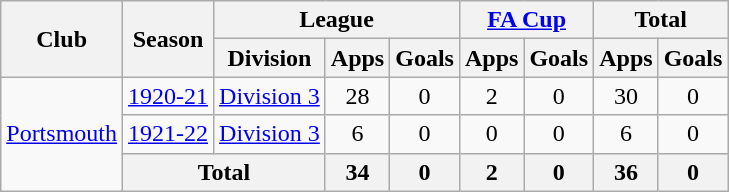<table class="wikitable" style="text-align:center">
<tr>
<th rowspan="2">Club</th>
<th rowspan="2">Season</th>
<th colspan="3">League</th>
<th colspan="2"><a href='#'>FA Cup</a></th>
<th colspan="2">Total</th>
</tr>
<tr>
<th>Division</th>
<th>Apps</th>
<th>Goals</th>
<th>Apps</th>
<th>Goals</th>
<th>Apps</th>
<th>Goals</th>
</tr>
<tr>
<td rowspan="3"><a href='#'>Portsmouth</a></td>
<td><a href='#'>1920-21</a></td>
<td><a href='#'>Division 3</a></td>
<td>28</td>
<td>0</td>
<td>2</td>
<td>0</td>
<td>30</td>
<td>0</td>
</tr>
<tr>
<td><a href='#'>1921-22</a></td>
<td><a href='#'>Division 3</a></td>
<td>6</td>
<td>0</td>
<td>0</td>
<td>0</td>
<td>6</td>
<td>0</td>
</tr>
<tr>
<th colspan="2">Total</th>
<th>34</th>
<th>0</th>
<th>2</th>
<th>0</th>
<th>36</th>
<th>0</th>
</tr>
</table>
